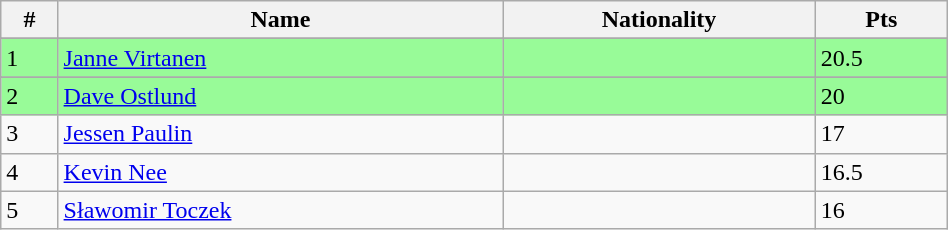<table class="wikitable" style="display: inline-table; width: 50%;">
<tr>
<th>#</th>
<th>Name</th>
<th>Nationality</th>
<th>Pts</th>
</tr>
<tr>
</tr>
<tr style="background:palegreen">
<td>1</td>
<td><a href='#'>Janne Virtanen</a></td>
<td></td>
<td>20.5</td>
</tr>
<tr>
</tr>
<tr style="background:palegreen">
<td>2</td>
<td><a href='#'>Dave Ostlund</a></td>
<td></td>
<td>20</td>
</tr>
<tr>
<td>3</td>
<td><a href='#'>Jessen Paulin</a></td>
<td></td>
<td>17</td>
</tr>
<tr>
<td>4</td>
<td><a href='#'>Kevin Nee</a></td>
<td></td>
<td>16.5</td>
</tr>
<tr>
<td>5</td>
<td><a href='#'>Sławomir Toczek</a></td>
<td></td>
<td>16</td>
</tr>
</table>
